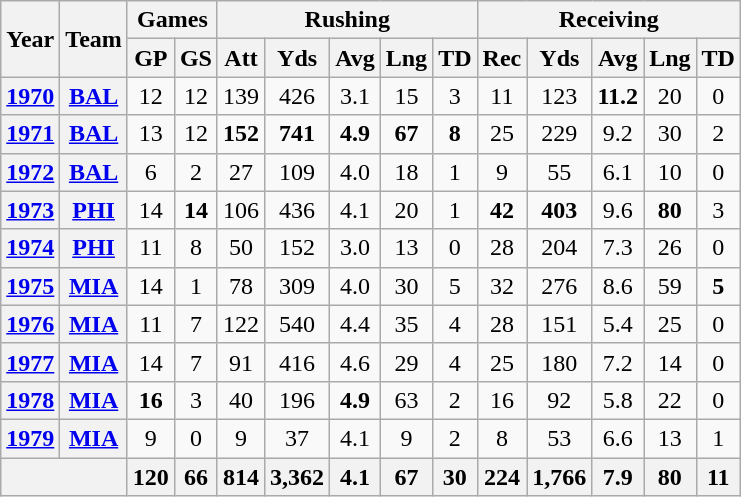<table class="wikitable" style="text-align:center;">
<tr>
<th rowspan="2">Year</th>
<th rowspan="2">Team</th>
<th colspan="2">Games</th>
<th colspan="5">Rushing</th>
<th colspan="5">Receiving</th>
</tr>
<tr>
<th>GP</th>
<th>GS</th>
<th>Att</th>
<th>Yds</th>
<th>Avg</th>
<th>Lng</th>
<th>TD</th>
<th>Rec</th>
<th>Yds</th>
<th>Avg</th>
<th>Lng</th>
<th>TD</th>
</tr>
<tr>
<th><a href='#'>1970</a></th>
<th><a href='#'>BAL</a></th>
<td>12</td>
<td>12</td>
<td>139</td>
<td>426</td>
<td>3.1</td>
<td>15</td>
<td>3</td>
<td>11</td>
<td>123</td>
<td><strong>11.2</strong></td>
<td>20</td>
<td>0</td>
</tr>
<tr>
<th><a href='#'>1971</a></th>
<th><a href='#'>BAL</a></th>
<td>13</td>
<td>12</td>
<td><strong>152</strong></td>
<td><strong>741</strong></td>
<td><strong>4.9</strong></td>
<td><strong>67</strong></td>
<td><strong>8</strong></td>
<td>25</td>
<td>229</td>
<td>9.2</td>
<td>30</td>
<td>2</td>
</tr>
<tr>
<th><a href='#'>1972</a></th>
<th><a href='#'>BAL</a></th>
<td>6</td>
<td>2</td>
<td>27</td>
<td>109</td>
<td>4.0</td>
<td>18</td>
<td>1</td>
<td>9</td>
<td>55</td>
<td>6.1</td>
<td>10</td>
<td>0</td>
</tr>
<tr>
<th><a href='#'>1973</a></th>
<th><a href='#'>PHI</a></th>
<td>14</td>
<td><strong>14</strong></td>
<td>106</td>
<td>436</td>
<td>4.1</td>
<td>20</td>
<td>1</td>
<td><strong>42</strong></td>
<td><strong>403</strong></td>
<td>9.6</td>
<td><strong>80</strong></td>
<td>3</td>
</tr>
<tr>
<th><a href='#'>1974</a></th>
<th><a href='#'>PHI</a></th>
<td>11</td>
<td>8</td>
<td>50</td>
<td>152</td>
<td>3.0</td>
<td>13</td>
<td>0</td>
<td>28</td>
<td>204</td>
<td>7.3</td>
<td>26</td>
<td>0</td>
</tr>
<tr>
<th><a href='#'>1975</a></th>
<th><a href='#'>MIA</a></th>
<td>14</td>
<td>1</td>
<td>78</td>
<td>309</td>
<td>4.0</td>
<td>30</td>
<td>5</td>
<td>32</td>
<td>276</td>
<td>8.6</td>
<td>59</td>
<td><strong>5</strong></td>
</tr>
<tr>
<th><a href='#'>1976</a></th>
<th><a href='#'>MIA</a></th>
<td>11</td>
<td>7</td>
<td>122</td>
<td>540</td>
<td>4.4</td>
<td>35</td>
<td>4</td>
<td>28</td>
<td>151</td>
<td>5.4</td>
<td>25</td>
<td>0</td>
</tr>
<tr>
<th><a href='#'>1977</a></th>
<th><a href='#'>MIA</a></th>
<td>14</td>
<td>7</td>
<td>91</td>
<td>416</td>
<td>4.6</td>
<td>29</td>
<td>4</td>
<td>25</td>
<td>180</td>
<td>7.2</td>
<td>14</td>
<td>0</td>
</tr>
<tr>
<th><a href='#'>1978</a></th>
<th><a href='#'>MIA</a></th>
<td><strong>16</strong></td>
<td>3</td>
<td>40</td>
<td>196</td>
<td><strong>4.9</strong></td>
<td>63</td>
<td>2</td>
<td>16</td>
<td>92</td>
<td>5.8</td>
<td>22</td>
<td>0</td>
</tr>
<tr>
<th><a href='#'>1979</a></th>
<th><a href='#'>MIA</a></th>
<td>9</td>
<td>0</td>
<td>9</td>
<td>37</td>
<td>4.1</td>
<td>9</td>
<td>2</td>
<td>8</td>
<td>53</td>
<td>6.6</td>
<td>13</td>
<td>1</td>
</tr>
<tr>
<th colspan="2"></th>
<th>120</th>
<th>66</th>
<th>814</th>
<th>3,362</th>
<th>4.1</th>
<th>67</th>
<th>30</th>
<th>224</th>
<th>1,766</th>
<th>7.9</th>
<th>80</th>
<th>11</th>
</tr>
</table>
